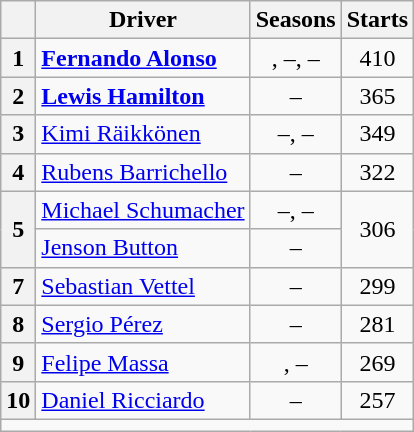<table class="wikitable" style="text-align:center">
<tr>
<th></th>
<th>Driver</th>
<th>Seasons</th>
<th>Starts</th>
</tr>
<tr>
<th>1</th>
<td align=left> <strong><a href='#'>Fernando Alonso</a></strong></td>
<td>, –, –</td>
<td>410</td>
</tr>
<tr>
<th>2</th>
<td align=left> <strong><a href='#'>Lewis Hamilton</a></strong></td>
<td>–</td>
<td>365</td>
</tr>
<tr>
<th>3</th>
<td align=left> <a href='#'>Kimi Räikkönen</a></td>
<td>–, –</td>
<td>349</td>
</tr>
<tr>
<th>4</th>
<td align=left> <a href='#'>Rubens Barrichello</a></td>
<td>–</td>
<td>322</td>
</tr>
<tr>
<th rowspan=2>5</th>
<td align=left> <a href='#'>Michael Schumacher</a></td>
<td>–, –</td>
<td rowspan=2>306</td>
</tr>
<tr>
<td align=left> <a href='#'>Jenson Button</a></td>
<td>–</td>
</tr>
<tr>
<th>7</th>
<td align=left> <a href='#'>Sebastian Vettel</a></td>
<td>–</td>
<td>299</td>
</tr>
<tr>
<th>8</th>
<td align=left> <a href='#'>Sergio Pérez</a></td>
<td>–</td>
<td>281</td>
</tr>
<tr>
<th>9</th>
<td align=left> <a href='#'>Felipe Massa</a></td>
<td>, –</td>
<td>269</td>
</tr>
<tr>
<th>10</th>
<td align=left> <a href='#'>Daniel Ricciardo</a></td>
<td>–</td>
<td>257</td>
</tr>
<tr>
<td colspan=4></td>
</tr>
</table>
